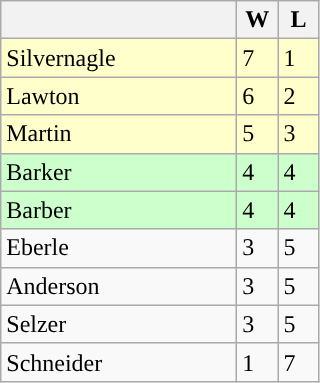<table class=wikitable>
<tr>
<th width=150></th>
<th width=20>W</th>
<th width=20>L</th>
</tr>
<tr style="background:#ffffcc;">
<td>Silvernagle</td>
<td>7</td>
<td>1</td>
</tr>
<tr style="background:#ffffcc;">
<td>Lawton</td>
<td>6</td>
<td>2</td>
</tr>
<tr style="background:#ffffcc;">
<td>Martin</td>
<td>5</td>
<td>3</td>
</tr>
<tr style="background:#ccffcc;">
<td>Barker</td>
<td>4</td>
<td>4</td>
</tr>
<tr style="background:#ccffcc;">
<td>Barber</td>
<td>4</td>
<td>4</td>
</tr>
<tr>
<td>Eberle</td>
<td>3</td>
<td>5</td>
</tr>
<tr>
<td>Anderson</td>
<td>3</td>
<td>5</td>
</tr>
<tr>
<td>Selzer</td>
<td>3</td>
<td>5</td>
</tr>
<tr>
<td>Schneider</td>
<td>1</td>
<td>7</td>
</tr>
</table>
